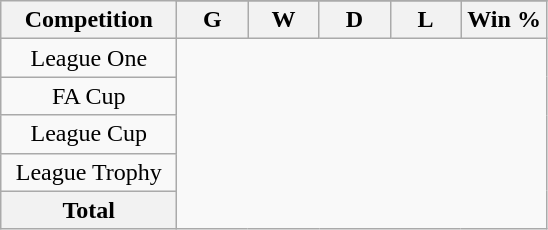<table class="wikitable sortable" style="text-align: center">
<tr>
<th rowspan=2! width=110>Competition</th>
</tr>
<tr>
<th width=40>G</th>
<th width=40>W</th>
<th width=40>D</th>
<th width=40>L</th>
<th width=50>Win %</th>
</tr>
<tr>
<td>League One<br></td>
</tr>
<tr>
<td>FA Cup<br></td>
</tr>
<tr>
<td>League Cup<br></td>
</tr>
<tr>
<td>League Trophy<br></td>
</tr>
<tr>
<th colspan="1">Total<br></th>
</tr>
</table>
